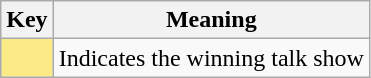<table class="wikitable" style="text-align: center;">
<tr>
<th scope="col" style="width:%;">Key</th>
<th scope="col" style="width:%;">Meaning</th>
</tr>
<tr>
<td style="background:#FAEB86"></td>
<td>Indicates the winning talk show</td>
</tr>
</table>
